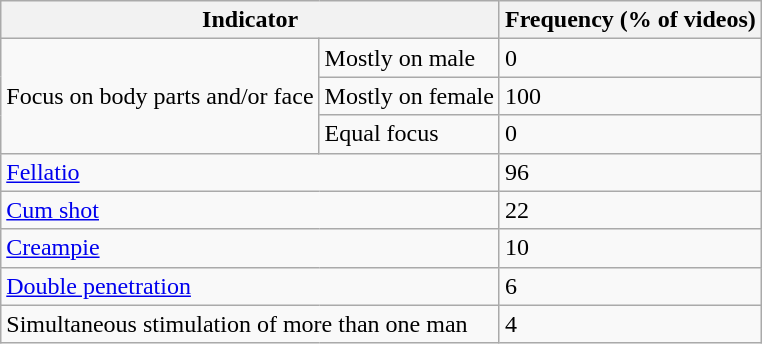<table class="wikitable mw-collapsible mw-collapsed">
<tr>
<th colspan="2">Indicator</th>
<th>Frequency (% of videos)</th>
</tr>
<tr>
<td rowspan="3">Focus on body parts and/or face</td>
<td>Mostly on male</td>
<td>0</td>
</tr>
<tr>
<td>Mostly on female</td>
<td>100</td>
</tr>
<tr>
<td>Equal focus</td>
<td>0</td>
</tr>
<tr>
<td colspan="2"><a href='#'>Fellatio</a></td>
<td>96</td>
</tr>
<tr>
<td colspan="2"><a href='#'>Cum shot</a></td>
<td>22</td>
</tr>
<tr>
<td colspan="2"><a href='#'>Creampie</a></td>
<td>10</td>
</tr>
<tr>
<td colspan="2"><a href='#'>Double penetration</a></td>
<td>6</td>
</tr>
<tr>
<td colspan="2">Simultaneous stimulation of more than one man</td>
<td>4</td>
</tr>
</table>
